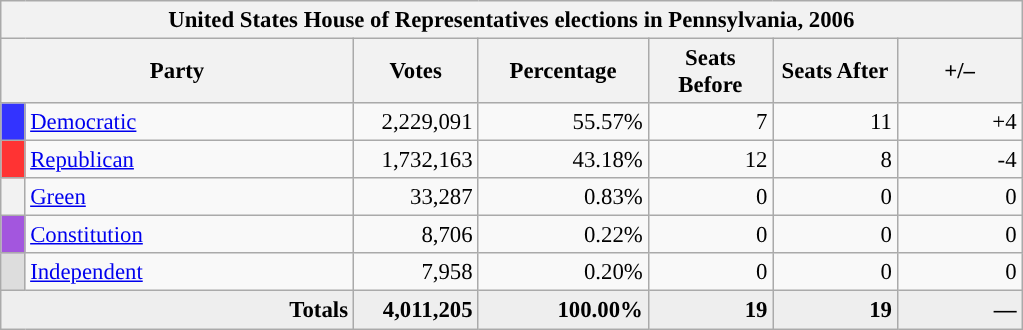<table class="wikitable" style="font-size: 95%;">
<tr>
<th colspan="7">United States House of Representatives elections in Pennsylvania, 2006</th>
</tr>
<tr>
<th colspan=2 style="width: 15em">Party</th>
<th style="width: 5em">Votes</th>
<th style="width: 7em">Percentage</th>
<th style="width: 5em">Seats Before</th>
<th style="width: 5em">Seats After</th>
<th style="width: 5em">+/–</th>
</tr>
<tr>
<th style="background-color:#3333FF; width: 3px"></th>
<td style="width: 130px"><a href='#'>Democratic</a></td>
<td align="right">2,229,091</td>
<td align="right">55.57%</td>
<td align="right">7</td>
<td align="right">11</td>
<td align="right">+4</td>
</tr>
<tr>
<th style="background-color:#FF3333; width: 3px"></th>
<td style="width: 130px"><a href='#'>Republican</a></td>
<td align="right">1,732,163</td>
<td align="right">43.18%</td>
<td align="right">12</td>
<td align="right">8</td>
<td align="right">-4</td>
</tr>
<tr>
<th style="background-color:"></th>
<td style="width: 130px"><a href='#'>Green</a></td>
<td align="right">33,287</td>
<td align="right">0.83%</td>
<td align="right">0</td>
<td align="right">0</td>
<td align="right">0</td>
</tr>
<tr>
<th style="background-color:#A356DE; width: 3px"></th>
<td style="width: 130px"><a href='#'>Constitution</a></td>
<td align="right">8,706</td>
<td align="right">0.22%</td>
<td align="right">0</td>
<td align="right">0</td>
<td align="right">0</td>
</tr>
<tr>
<th style="background-color:#DDDDDD; width: 3px"></th>
<td style="width: 130px"><a href='#'>Independent</a></td>
<td align="right">7,958</td>
<td align="right">0.20%</td>
<td align="right">0</td>
<td align="right">0</td>
<td align="right">0</td>
</tr>
<tr bgcolor="#EEEEEE">
<td colspan="2" align="right"><strong>Totals</strong></td>
<td align="right"><strong>4,011,205</strong></td>
<td align="right"><strong>100.00%</strong></td>
<td align="right"><strong>19</strong></td>
<td align="right"><strong>19</strong></td>
<td align="right"><strong>—</strong></td>
</tr>
</table>
